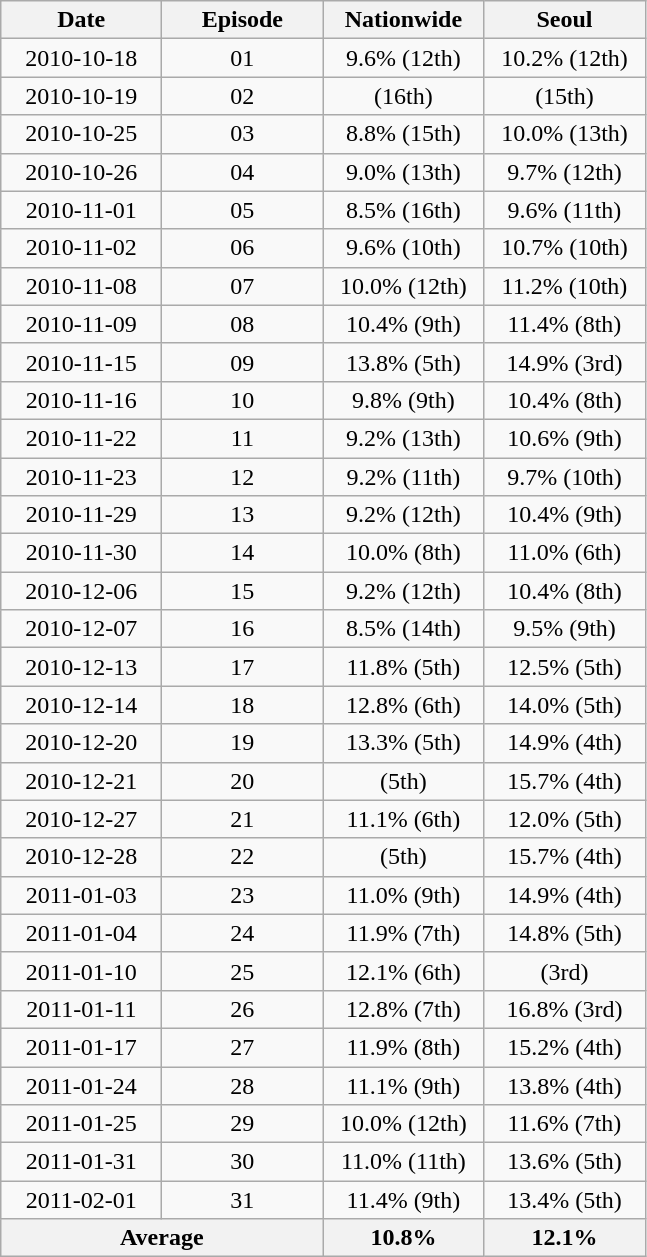<table class="wikitable">
<tr>
<th width=100>Date</th>
<th width=100>Episode</th>
<th width=100>Nationwide</th>
<th width=100>Seoul</th>
</tr>
<tr align=center>
<td>2010-10-18</td>
<td>01</td>
<td>9.6% (12th)</td>
<td>10.2% (12th)</td>
</tr>
<tr align=center>
<td>2010-10-19</td>
<td>02</td>
<td> (16th)</td>
<td> (15th)</td>
</tr>
<tr align=center>
<td>2010-10-25</td>
<td>03</td>
<td>8.8% (15th)</td>
<td>10.0% (13th)</td>
</tr>
<tr align=center>
<td>2010-10-26</td>
<td>04</td>
<td>9.0% (13th)</td>
<td>9.7% (12th)</td>
</tr>
<tr align=center>
<td>2010-11-01</td>
<td>05</td>
<td>8.5% (16th)</td>
<td>9.6% (11th)</td>
</tr>
<tr align=center>
<td>2010-11-02</td>
<td>06</td>
<td>9.6% (10th)</td>
<td>10.7% (10th)</td>
</tr>
<tr align=center>
<td>2010-11-08</td>
<td>07</td>
<td>10.0% (12th)</td>
<td>11.2% (10th)</td>
</tr>
<tr align=center>
<td>2010-11-09</td>
<td>08</td>
<td>10.4% (9th)</td>
<td>11.4% (8th)</td>
</tr>
<tr align=center>
<td>2010-11-15</td>
<td>09</td>
<td>13.8% (5th)</td>
<td>14.9% (3rd)</td>
</tr>
<tr align=center>
<td>2010-11-16</td>
<td>10</td>
<td>9.8% (9th)</td>
<td>10.4% (8th)</td>
</tr>
<tr align=center>
<td>2010-11-22</td>
<td>11</td>
<td>9.2% (13th)</td>
<td>10.6% (9th)</td>
</tr>
<tr align=center>
<td>2010-11-23</td>
<td>12</td>
<td>9.2% (11th)</td>
<td>9.7% (10th)</td>
</tr>
<tr align=center>
<td>2010-11-29</td>
<td>13</td>
<td>9.2% (12th)</td>
<td>10.4% (9th)</td>
</tr>
<tr align=center>
<td>2010-11-30</td>
<td>14</td>
<td>10.0% (8th)</td>
<td>11.0% (6th)</td>
</tr>
<tr align=center>
<td>2010-12-06</td>
<td>15</td>
<td>9.2% (12th)</td>
<td>10.4% (8th)</td>
</tr>
<tr align=center>
<td>2010-12-07</td>
<td>16</td>
<td>8.5% (14th)</td>
<td>9.5% (9th)</td>
</tr>
<tr align=center>
<td>2010-12-13</td>
<td>17</td>
<td>11.8% (5th)</td>
<td>12.5% (5th)</td>
</tr>
<tr align=center>
<td>2010-12-14</td>
<td>18</td>
<td>12.8% (6th)</td>
<td>14.0% (5th)</td>
</tr>
<tr align=center>
<td>2010-12-20</td>
<td>19</td>
<td>13.3% (5th)</td>
<td>14.9% (4th)</td>
</tr>
<tr align=center>
<td>2010-12-21</td>
<td>20</td>
<td> (5th)</td>
<td>15.7% (4th)</td>
</tr>
<tr align=center>
<td>2010-12-27</td>
<td>21</td>
<td>11.1% (6th)</td>
<td>12.0% (5th)</td>
</tr>
<tr align=center>
<td>2010-12-28</td>
<td>22</td>
<td> (5th)</td>
<td>15.7% (4th)</td>
</tr>
<tr align=center>
<td>2011-01-03</td>
<td>23</td>
<td>11.0% (9th)</td>
<td>14.9% (4th)</td>
</tr>
<tr align=center>
<td>2011-01-04</td>
<td>24</td>
<td>11.9% (7th)</td>
<td>14.8% (5th)</td>
</tr>
<tr align=center>
<td>2011-01-10</td>
<td>25</td>
<td>12.1% (6th)</td>
<td> (3rd)</td>
</tr>
<tr align=center>
<td>2011-01-11</td>
<td>26</td>
<td>12.8% (7th)</td>
<td>16.8% (3rd)</td>
</tr>
<tr align=center>
<td>2011-01-17</td>
<td>27</td>
<td>11.9% (8th)</td>
<td>15.2% (4th)</td>
</tr>
<tr align=center>
<td>2011-01-24</td>
<td>28</td>
<td>11.1% (9th)</td>
<td>13.8% (4th)</td>
</tr>
<tr align=center>
<td>2011-01-25</td>
<td>29</td>
<td>10.0% (12th)</td>
<td>11.6% (7th)</td>
</tr>
<tr align=center>
<td>2011-01-31</td>
<td>30</td>
<td>11.0% (11th)</td>
<td>13.6% (5th)</td>
</tr>
<tr align=center>
<td>2011-02-01</td>
<td>31</td>
<td>11.4% (9th)</td>
<td>13.4% (5th)</td>
</tr>
<tr align="center">
<th colspan=2>Average</th>
<th>10.8%</th>
<th>12.1%</th>
</tr>
</table>
